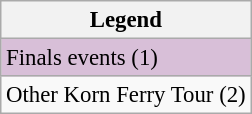<table class="wikitable" style="font-size:95%;">
<tr>
<th>Legend</th>
</tr>
<tr style="background:#D8BFD8;">
<td>Finals events (1)</td>
</tr>
<tr>
<td>Other Korn Ferry Tour (2)</td>
</tr>
</table>
